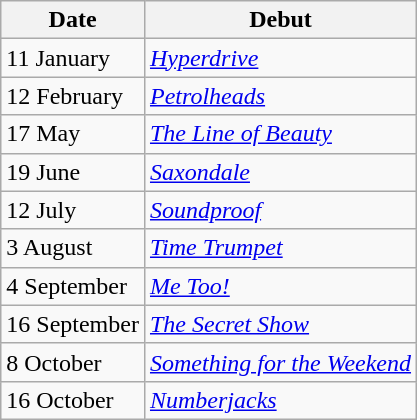<table class="wikitable">
<tr>
<th>Date</th>
<th>Debut</th>
</tr>
<tr>
<td>11 January</td>
<td><em><a href='#'>Hyperdrive</a></em></td>
</tr>
<tr>
<td>12 February</td>
<td><em><a href='#'>Petrolheads</a></em></td>
</tr>
<tr>
<td>17 May</td>
<td><em><a href='#'>The Line of Beauty</a></em></td>
</tr>
<tr>
<td>19 June</td>
<td><em><a href='#'>Saxondale</a></em></td>
</tr>
<tr>
<td>12 July</td>
<td><em><a href='#'>Soundproof</a></em></td>
</tr>
<tr>
<td>3 August</td>
<td><em><a href='#'>Time Trumpet</a></em></td>
</tr>
<tr>
<td>4 September</td>
<td><em><a href='#'>Me Too!</a></em></td>
</tr>
<tr>
<td>16 September</td>
<td><em><a href='#'>The Secret Show</a></em></td>
</tr>
<tr>
<td>8 October</td>
<td><em><a href='#'>Something for the Weekend</a></em></td>
</tr>
<tr>
<td>16 October</td>
<td><em><a href='#'>Numberjacks</a></em></td>
</tr>
</table>
